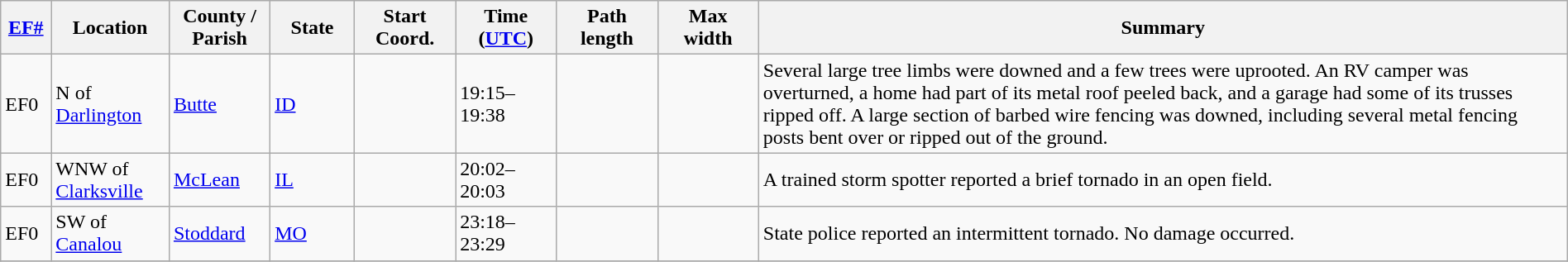<table class="wikitable sortable" style="width:100%;">
<tr>
<th scope="col"  style="width:3%; text-align:center;"><a href='#'>EF#</a></th>
<th scope="col"  style="width:7%; text-align:center;" class="unsortable">Location</th>
<th scope="col"  style="width:6%; text-align:center;" class="unsortable">County / Parish</th>
<th scope="col"  style="width:5%; text-align:center;">State</th>
<th scope="col"  style="width:6%; text-align:center;">Start Coord.</th>
<th scope="col"  style="width:6%; text-align:center;">Time (<a href='#'>UTC</a>)</th>
<th scope="col"  style="width:6%; text-align:center;">Path length</th>
<th scope="col"  style="width:6%; text-align:center;">Max width</th>
<th scope="col" class="unsortable" style="width:48%; text-align:center;">Summary</th>
</tr>
<tr>
<td bgcolor=>EF0</td>
<td>N of <a href='#'>Darlington</a></td>
<td><a href='#'>Butte</a></td>
<td><a href='#'>ID</a></td>
<td></td>
<td>19:15–19:38</td>
<td></td>
<td></td>
<td>Several large tree limbs were downed and a few trees were uprooted. An RV camper was overturned, a home had part of its metal roof peeled back, and a garage had some of its trusses ripped off. A large section of barbed wire fencing was downed, including several metal fencing posts bent over or ripped out of the ground.</td>
</tr>
<tr>
<td bgcolor=>EF0</td>
<td>WNW of <a href='#'>Clarksville</a></td>
<td><a href='#'>McLean</a></td>
<td><a href='#'>IL</a></td>
<td></td>
<td>20:02–20:03</td>
<td></td>
<td></td>
<td>A trained storm spotter reported a brief tornado in an open field.</td>
</tr>
<tr>
<td bgcolor=>EF0</td>
<td>SW of <a href='#'>Canalou</a></td>
<td><a href='#'>Stoddard</a></td>
<td><a href='#'>MO</a></td>
<td></td>
<td>23:18–23:29</td>
<td></td>
<td></td>
<td>State police reported an intermittent tornado. No damage occurred.</td>
</tr>
<tr>
</tr>
</table>
